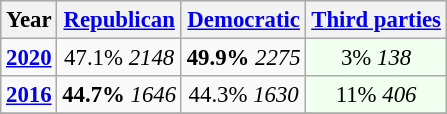<table class="wikitable" style="font-size:95%;">
<tr bgcolor=lightgrey>
<th>Year</th>
<th><a href='#'>Republican</a></th>
<th><a href='#'>Democratic</a></th>
<th><a href='#'>Third parties</a></th>
</tr>
<tr>
<td style="text-align:center;" ><strong><a href='#'>2020</a></strong></td>
<td style="text-align:center;" >47.1% <em>2148</em></td>
<td style="text-align:center;" ><strong>49.9%</strong> <em>2275</em></td>
<td style="text-align:center; background:honeyDew;">3% <em>138</em></td>
</tr>
<tr>
<td style="text-align:center;" ><strong><a href='#'>2016</a></strong></td>
<td style="text-align:center;" ><strong>44.7%</strong> <em>1646</em></td>
<td style="text-align:center;" >44.3% <em>1630</em></td>
<td style="text-align:center; background:honeyDew;">11% <em>406</em></td>
</tr>
<tr>
</tr>
</table>
